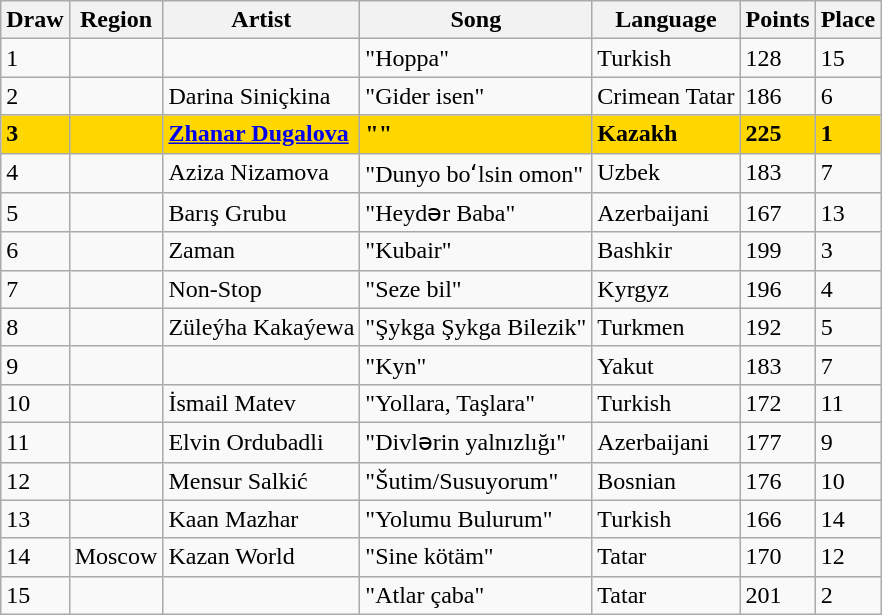<table class="sortable wikitable">
<tr>
<th>Draw</th>
<th>Region</th>
<th>Artist</th>
<th>Song</th>
<th>Language</th>
<th>Points</th>
<th>Place</th>
</tr>
<tr>
<td>1</td>
<td></td>
<td></td>
<td>"Hoppa"</td>
<td>Turkish</td>
<td>128</td>
<td>15</td>
</tr>
<tr>
<td>2</td>
<td></td>
<td>Darina Siniçkina</td>
<td>"Gider isen" </td>
<td>Crimean Tatar</td>
<td>186</td>
<td>6</td>
</tr>
<tr style="font-weight:bold; background:gold;">
<td>3</td>
<td></td>
<td><a href='#'>Zhanar Dugalova</a></td>
<td>"" </td>
<td>Kazakh</td>
<td>225</td>
<td>1</td>
</tr>
<tr>
<td>4</td>
<td></td>
<td>Aziza Nizamova</td>
<td>"Dunyo boʻlsin omon"</td>
<td>Uzbek</td>
<td>183</td>
<td>7</td>
</tr>
<tr>
<td>5</td>
<td></td>
<td>Barış Grubu</td>
<td>"Heydər Baba" </td>
<td>Azerbaijani</td>
<td>167</td>
<td>13</td>
</tr>
<tr>
<td>6</td>
<td></td>
<td>Zaman</td>
<td>"Kubair" </td>
<td>Bashkir</td>
<td>199</td>
<td>3</td>
</tr>
<tr>
<td>7</td>
<td></td>
<td>Non-Stop</td>
<td>"Seze bil" </td>
<td>Kyrgyz</td>
<td>196</td>
<td>4</td>
</tr>
<tr>
<td>8</td>
<td></td>
<td>Züleýha Kakaýewa</td>
<td>"Şykga Şykga Bilezik"</td>
<td>Turkmen</td>
<td>192</td>
<td>5</td>
</tr>
<tr>
<td>9</td>
<td></td>
<td></td>
<td>"Kyn" </td>
<td>Yakut</td>
<td>183</td>
<td>7</td>
</tr>
<tr>
<td>10</td>
<td></td>
<td>İsmail Matev</td>
<td>"Yollara, Taşlara"</td>
<td>Turkish</td>
<td>172</td>
<td>11</td>
</tr>
<tr>
<td>11</td>
<td></td>
<td>Elvin Ordubadli</td>
<td>"Divlərin yalnızlığı"</td>
<td>Azerbaijani</td>
<td>177</td>
<td>9</td>
</tr>
<tr>
<td>12</td>
<td></td>
<td>Mensur Salkić</td>
<td>"Šutim/Susuyorum"</td>
<td>Bosnian</td>
<td>176</td>
<td>10</td>
</tr>
<tr>
<td>13</td>
<td></td>
<td>Kaan Mazhar</td>
<td>"Yolumu Bulurum"</td>
<td>Turkish</td>
<td>166</td>
<td>14</td>
</tr>
<tr>
<td>14</td>
<td> Moscow</td>
<td>Kazan World</td>
<td>"Sine kötäm" </td>
<td>Tatar</td>
<td>170</td>
<td>12</td>
</tr>
<tr>
<td>15</td>
<td></td>
<td></td>
<td>"Atlar çaba" </td>
<td>Tatar</td>
<td>201</td>
<td>2</td>
</tr>
</table>
